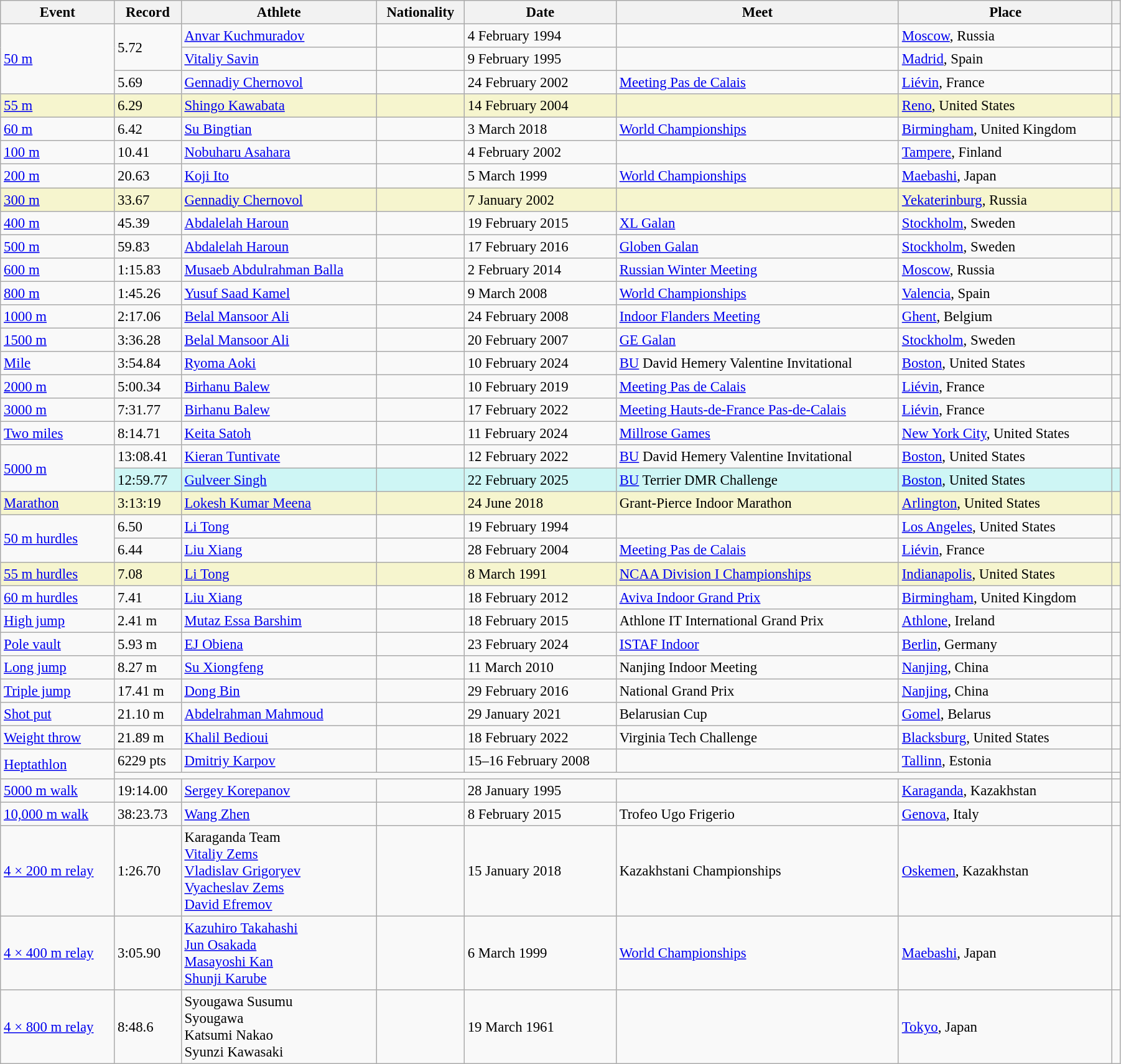<table class="wikitable" style="font-size:95%; width: 95%;">
<tr>
<th>Event</th>
<th>Record</th>
<th>Athlete</th>
<th>Nationality</th>
<th>Date</th>
<th>Meet</th>
<th>Place</th>
<th></th>
</tr>
<tr>
<td rowspan=3><a href='#'>50 m</a></td>
<td rowspan=2>5.72</td>
<td><a href='#'>Anvar Kuchmuradov</a></td>
<td></td>
<td>4 February 1994</td>
<td></td>
<td><a href='#'>Moscow</a>, Russia</td>
<td></td>
</tr>
<tr>
<td><a href='#'>Vitaliy Savin</a></td>
<td></td>
<td>9 February 1995</td>
<td></td>
<td><a href='#'>Madrid</a>, Spain</td>
<td></td>
</tr>
<tr>
<td>5.69</td>
<td><a href='#'>Gennadiy Chernovol</a></td>
<td></td>
<td>24 February 2002</td>
<td><a href='#'>Meeting Pas de Calais</a></td>
<td><a href='#'>Liévin</a>, France</td>
<td></td>
</tr>
<tr style="background:#f6F5CE;">
<td><a href='#'>55 m</a></td>
<td>6.29 </td>
<td><a href='#'>Shingo Kawabata</a></td>
<td></td>
<td>14 February 2004</td>
<td></td>
<td><a href='#'>Reno</a>, United States</td>
<td></td>
</tr>
<tr>
<td><a href='#'>60 m</a></td>
<td>6.42</td>
<td><a href='#'>Su Bingtian</a></td>
<td></td>
<td>3 March 2018</td>
<td><a href='#'>World Championships</a></td>
<td><a href='#'>Birmingham</a>, United Kingdom</td>
<td></td>
</tr>
<tr>
<td><a href='#'>100 m</a></td>
<td>10.41</td>
<td><a href='#'>Nobuharu Asahara</a></td>
<td></td>
<td>4 February 2002</td>
<td></td>
<td><a href='#'>Tampere</a>, Finland</td>
<td></td>
</tr>
<tr>
<td><a href='#'>200 m</a></td>
<td>20.63</td>
<td><a href='#'>Koji Ito</a></td>
<td></td>
<td>5 March 1999</td>
<td><a href='#'>World Championships</a></td>
<td><a href='#'>Maebashi</a>, Japan</td>
<td></td>
</tr>
<tr style="background:#f6F5CE;">
<td><a href='#'>300 m</a></td>
<td>33.67</td>
<td><a href='#'>Gennadiy Chernovol</a></td>
<td></td>
<td>7 January 2002</td>
<td></td>
<td><a href='#'>Yekaterinburg</a>, Russia</td>
<td></td>
</tr>
<tr>
<td><a href='#'>400 m</a></td>
<td>45.39</td>
<td><a href='#'>Abdalelah Haroun</a></td>
<td></td>
<td>19 February 2015</td>
<td><a href='#'>XL Galan</a></td>
<td><a href='#'>Stockholm</a>, Sweden</td>
<td></td>
</tr>
<tr>
<td><a href='#'>500 m</a></td>
<td>59.83</td>
<td><a href='#'>Abdalelah Haroun</a></td>
<td></td>
<td>17 February 2016</td>
<td><a href='#'>Globen Galan</a></td>
<td><a href='#'>Stockholm</a>, Sweden</td>
<td></td>
</tr>
<tr>
<td><a href='#'>600 m</a></td>
<td>1:15.83</td>
<td><a href='#'>Musaeb Abdulrahman Balla</a></td>
<td></td>
<td>2 February 2014</td>
<td><a href='#'>Russian Winter Meeting</a></td>
<td><a href='#'>Moscow</a>, Russia</td>
<td></td>
</tr>
<tr>
<td><a href='#'>800 m</a></td>
<td>1:45.26</td>
<td><a href='#'>Yusuf Saad Kamel</a></td>
<td></td>
<td>9 March 2008</td>
<td><a href='#'>World Championships</a></td>
<td><a href='#'>Valencia</a>, Spain</td>
<td></td>
</tr>
<tr>
<td><a href='#'>1000 m</a></td>
<td>2:17.06</td>
<td><a href='#'>Belal Mansoor Ali</a></td>
<td></td>
<td>24 February 2008</td>
<td><a href='#'>Indoor Flanders Meeting</a></td>
<td><a href='#'>Ghent</a>, Belgium</td>
<td></td>
</tr>
<tr>
<td><a href='#'>1500 m</a></td>
<td>3:36.28</td>
<td><a href='#'>Belal Mansoor Ali</a></td>
<td></td>
<td>20 February 2007</td>
<td><a href='#'>GE Galan</a></td>
<td><a href='#'>Stockholm</a>, Sweden</td>
<td></td>
</tr>
<tr>
<td><a href='#'>Mile</a></td>
<td>3:54.84</td>
<td><a href='#'>Ryoma Aoki</a></td>
<td></td>
<td>10 February 2024</td>
<td><a href='#'>BU</a> David Hemery Valentine Invitational</td>
<td><a href='#'>Boston</a>, United States</td>
<td></td>
</tr>
<tr>
<td><a href='#'>2000 m</a></td>
<td>5:00.34</td>
<td><a href='#'>Birhanu Balew</a></td>
<td></td>
<td>10 February 2019</td>
<td><a href='#'>Meeting Pas de Calais</a></td>
<td><a href='#'>Liévin</a>, France</td>
<td></td>
</tr>
<tr>
<td><a href='#'>3000 m</a></td>
<td>7:31.77</td>
<td><a href='#'>Birhanu Balew</a></td>
<td></td>
<td>17 February 2022</td>
<td><a href='#'>Meeting Hauts-de-France Pas-de-Calais</a></td>
<td><a href='#'>Liévin</a>, France</td>
<td></td>
</tr>
<tr>
<td><a href='#'>Two miles</a></td>
<td>8:14.71</td>
<td><a href='#'>Keita Satoh</a></td>
<td></td>
<td>11 February 2024</td>
<td><a href='#'>Millrose Games</a></td>
<td><a href='#'>New York City</a>, United States</td>
<td></td>
</tr>
<tr>
<td rowspan="2"><a href='#'>5000 m</a></td>
<td>13:08.41</td>
<td><a href='#'>Kieran Tuntivate</a></td>
<td></td>
<td>12 February 2022</td>
<td><a href='#'>BU</a> David Hemery Valentine Invitational</td>
<td><a href='#'>Boston</a>, United States</td>
<td></td>
</tr>
<tr bgcolor="#CEF6F5">
<td>12:59.77</td>
<td><a href='#'>Gulveer Singh</a></td>
<td></td>
<td>22 February 2025</td>
<td><a href='#'>BU</a> Terrier DMR Challenge</td>
<td><a href='#'>Boston</a>, United States</td>
<td></td>
</tr>
<tr style="background:#f6F5CE;">
<td><a href='#'>Marathon</a></td>
<td>3:13:19</td>
<td><a href='#'>Lokesh Kumar Meena</a></td>
<td></td>
<td>24 June 2018</td>
<td>Grant-Pierce Indoor Marathon</td>
<td><a href='#'>Arlington</a>, United States</td>
<td></td>
</tr>
<tr>
<td rowspan=2><a href='#'>50 m hurdles</a></td>
<td>6.50</td>
<td><a href='#'>Li Tong</a></td>
<td></td>
<td>19 February 1994</td>
<td></td>
<td><a href='#'>Los Angeles</a>, United States</td>
<td></td>
</tr>
<tr>
<td>6.44</td>
<td><a href='#'>Liu Xiang</a></td>
<td></td>
<td>28 February 2004</td>
<td><a href='#'>Meeting Pas de Calais</a></td>
<td><a href='#'>Liévin</a>, France</td>
<td></td>
</tr>
<tr style="background:#f6F5CE;">
<td><a href='#'>55 m hurdles</a></td>
<td>7.08</td>
<td><a href='#'>Li Tong</a></td>
<td></td>
<td>8 March 1991</td>
<td><a href='#'>NCAA Division I Championships</a></td>
<td><a href='#'>Indianapolis</a>, United States</td>
<td></td>
</tr>
<tr>
<td><a href='#'>60 m hurdles</a></td>
<td>7.41</td>
<td><a href='#'>Liu Xiang</a></td>
<td></td>
<td>18 February 2012</td>
<td><a href='#'>Aviva Indoor Grand Prix</a></td>
<td><a href='#'>Birmingham</a>, United Kingdom</td>
<td></td>
</tr>
<tr>
<td><a href='#'>High jump</a></td>
<td>2.41 m</td>
<td><a href='#'>Mutaz Essa Barshim</a></td>
<td></td>
<td>18 February 2015</td>
<td>Athlone IT International Grand Prix</td>
<td><a href='#'>Athlone</a>, Ireland</td>
<td></td>
</tr>
<tr>
<td><a href='#'>Pole vault</a></td>
<td>5.93 m</td>
<td><a href='#'>EJ Obiena</a></td>
<td></td>
<td>23 February 2024</td>
<td><a href='#'>ISTAF Indoor</a></td>
<td><a href='#'>Berlin</a>, Germany</td>
<td></td>
</tr>
<tr>
<td><a href='#'>Long jump</a></td>
<td>8.27 m</td>
<td><a href='#'>Su Xiongfeng</a></td>
<td></td>
<td>11 March 2010</td>
<td>Nanjing Indoor Meeting</td>
<td><a href='#'>Nanjing</a>, China</td>
<td></td>
</tr>
<tr>
<td><a href='#'>Triple jump</a></td>
<td>17.41 m</td>
<td><a href='#'>Dong Bin</a></td>
<td></td>
<td>29 February 2016</td>
<td>National Grand Prix</td>
<td><a href='#'>Nanjing</a>, China</td>
<td></td>
</tr>
<tr>
<td><a href='#'>Shot put</a></td>
<td>21.10 m</td>
<td><a href='#'>Abdelrahman Mahmoud</a></td>
<td></td>
<td>29 January 2021</td>
<td>Belarusian Cup</td>
<td><a href='#'>Gomel</a>, Belarus</td>
<td></td>
</tr>
<tr>
<td><a href='#'>Weight throw</a></td>
<td>21.89 m</td>
<td><a href='#'>Khalil Bedioui</a></td>
<td></td>
<td>18 February 2022</td>
<td>Virginia Tech Challenge</td>
<td><a href='#'>Blacksburg</a>, United States</td>
<td></td>
</tr>
<tr>
<td rowspan=2><a href='#'>Heptathlon</a></td>
<td>6229 pts</td>
<td><a href='#'>Dmitriy Karpov</a></td>
<td></td>
<td>15–16 February 2008</td>
<td></td>
<td><a href='#'>Tallinn</a>, Estonia</td>
<td></td>
</tr>
<tr>
<td colspan=6></td>
<td></td>
</tr>
<tr>
<td><a href='#'>5000 m walk</a></td>
<td>19:14.00</td>
<td><a href='#'>Sergey Korepanov</a></td>
<td></td>
<td>28 January 1995</td>
<td></td>
<td><a href='#'>Karaganda</a>, Kazakhstan</td>
<td></td>
</tr>
<tr>
<td><a href='#'>10,000 m walk</a></td>
<td>38:23.73</td>
<td><a href='#'>Wang Zhen</a></td>
<td></td>
<td>8 February 2015</td>
<td>Trofeo Ugo Frigerio</td>
<td><a href='#'>Genova</a>, Italy</td>
<td></td>
</tr>
<tr>
<td><a href='#'>4 × 200 m relay</a></td>
<td>1:26.70</td>
<td>Karaganda Team<br><a href='#'>Vitaliy Zems</a><br><a href='#'>Vladislav Grigoryev</a><br><a href='#'>Vyacheslav Zems</a><br><a href='#'>David Efremov</a></td>
<td></td>
<td>15 January 2018</td>
<td>Kazakhstani Championships</td>
<td><a href='#'>Oskemen</a>, Kazakhstan</td>
<td></td>
</tr>
<tr>
<td><a href='#'>4 × 400 m relay</a></td>
<td>3:05.90</td>
<td><a href='#'>Kazuhiro Takahashi</a><br><a href='#'>Jun Osakada</a><br><a href='#'>Masayoshi Kan</a><br><a href='#'>Shunji Karube</a></td>
<td></td>
<td>6 March 1999</td>
<td><a href='#'>World Championships</a></td>
<td><a href='#'>Maebashi</a>, Japan</td>
<td></td>
</tr>
<tr>
<td><a href='#'>4 × 800 m relay</a></td>
<td>8:48.6  </td>
<td>Syougawa Susumu<br>Syougawa<br>Katsumi Nakao<br>Syunzi Kawasaki</td>
<td></td>
<td>19 March 1961</td>
<td></td>
<td><a href='#'>Tokyo</a>, Japan</td>
<td></td>
</tr>
</table>
